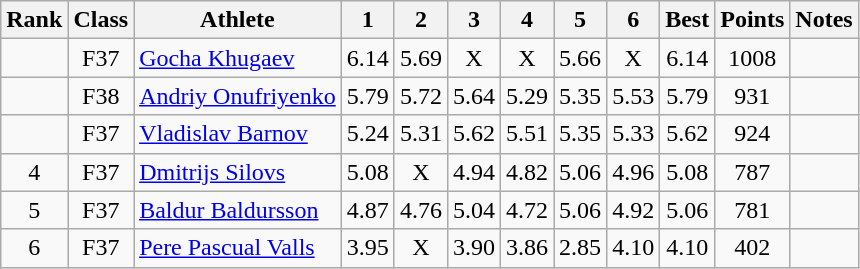<table class="wikitable sortable" style="text-align:center">
<tr>
<th>Rank</th>
<th>Class</th>
<th>Athlete</th>
<th>1</th>
<th>2</th>
<th>3</th>
<th>4</th>
<th>5</th>
<th>6</th>
<th>Best</th>
<th>Points</th>
<th>Notes</th>
</tr>
<tr>
<td></td>
<td>F37</td>
<td style="text-align:left"><a href='#'>Gocha Khugaev</a><br></td>
<td>6.14</td>
<td>5.69</td>
<td>X</td>
<td>X</td>
<td>5.66</td>
<td>X</td>
<td>6.14</td>
<td>1008</td>
<td></td>
</tr>
<tr>
<td></td>
<td>F38</td>
<td style="text-align:left"><a href='#'>Andriy Onufriyenko</a><br></td>
<td>5.79</td>
<td>5.72</td>
<td>5.64</td>
<td>5.29</td>
<td>5.35</td>
<td>5.53</td>
<td>5.79</td>
<td>931</td>
<td></td>
</tr>
<tr>
<td></td>
<td>F37</td>
<td style="text-align:left"><a href='#'>Vladislav Barnov</a><br></td>
<td>5.24</td>
<td>5.31</td>
<td>5.62</td>
<td>5.51</td>
<td>5.35</td>
<td>5.33</td>
<td>5.62</td>
<td>924</td>
<td></td>
</tr>
<tr>
<td>4</td>
<td>F37</td>
<td style="text-align:left"><a href='#'>Dmitrijs Silovs</a><br></td>
<td>5.08</td>
<td>X</td>
<td>4.94</td>
<td>4.82</td>
<td>5.06</td>
<td>4.96</td>
<td>5.08</td>
<td>787</td>
<td></td>
</tr>
<tr>
<td>5</td>
<td>F37</td>
<td style="text-align:left"><a href='#'>Baldur Baldursson</a><br></td>
<td>4.87</td>
<td>4.76</td>
<td>5.04</td>
<td>4.72</td>
<td>5.06</td>
<td>4.92</td>
<td>5.06</td>
<td>781</td>
<td></td>
</tr>
<tr>
<td>6</td>
<td>F37</td>
<td style="text-align:left"><a href='#'>Pere Pascual Valls</a><br></td>
<td>3.95</td>
<td>X</td>
<td>3.90</td>
<td>3.86</td>
<td>2.85</td>
<td>4.10</td>
<td>4.10</td>
<td>402</td>
<td></td>
</tr>
</table>
